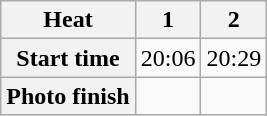<table class="wikitable" style="text-align:center">
<tr>
<th>Heat</th>
<th>1</th>
<th>2</th>
</tr>
<tr>
<th>Start time</th>
<td>20:06</td>
<td>20:29</td>
</tr>
<tr>
<th>Photo finish</th>
<td></td>
<td></td>
</tr>
</table>
